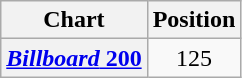<table class="wikitable sortable plainrowheaders" style="text-align:center;">
<tr>
<th scope="col">Chart</th>
<th scope="col">Position</th>
</tr>
<tr>
<th scope="row"><a href='#'><em>Billboard</em> 200</a></th>
<td>125</td>
</tr>
</table>
